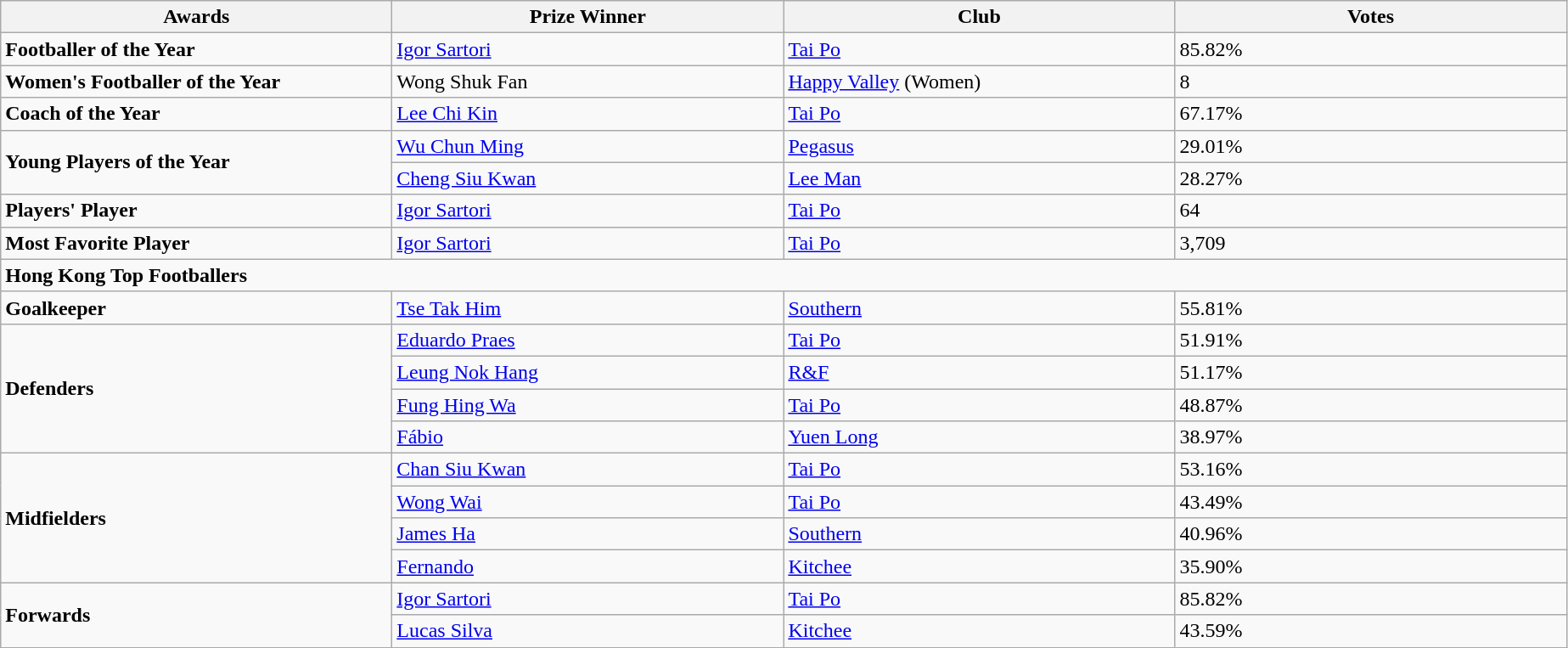<table class="wikitable sortable" border="1">
<tr>
<th width="300">Awards</th>
<th width="300">Prize Winner</th>
<th width="300">Club</th>
<th width="300">Votes</th>
</tr>
<tr>
<td><strong>Footballer of the Year</strong></td>
<td> <a href='#'>Igor Sartori</a></td>
<td><a href='#'>Tai Po</a></td>
<td>85.82%</td>
</tr>
<tr>
<td><strong>Women's Footballer of the Year</strong></td>
<td> Wong Shuk Fan</td>
<td><a href='#'>Happy Valley</a> (Women)</td>
<td>8</td>
</tr>
<tr>
<td><strong>Coach of the Year</strong></td>
<td> <a href='#'>Lee Chi Kin</a></td>
<td><a href='#'>Tai Po</a></td>
<td>67.17%</td>
</tr>
<tr>
<td rowspan="2"><strong>Young Players of the Year</strong></td>
<td> <a href='#'>Wu Chun Ming</a></td>
<td><a href='#'>Pegasus</a></td>
<td>29.01%</td>
</tr>
<tr>
<td> <a href='#'>Cheng Siu Kwan</a></td>
<td><a href='#'>Lee Man</a></td>
<td>28.27%</td>
</tr>
<tr>
<td><strong>Players' Player</strong></td>
<td> <a href='#'>Igor Sartori</a></td>
<td><a href='#'>Tai Po</a></td>
<td>64</td>
</tr>
<tr>
<td><strong>Most Favorite Player</strong></td>
<td> <a href='#'>Igor Sartori</a></td>
<td><a href='#'>Tai Po</a></td>
<td>3,709</td>
</tr>
<tr>
<td colspan="4"><strong>Hong Kong Top Footballers</strong></td>
</tr>
<tr>
<td><strong>Goalkeeper</strong></td>
<td> <a href='#'>Tse Tak Him</a></td>
<td><a href='#'>Southern</a></td>
<td>55.81%</td>
</tr>
<tr>
<td rowspan="4"><strong>Defenders</strong></td>
<td> <a href='#'>Eduardo Praes</a></td>
<td><a href='#'>Tai Po</a></td>
<td>51.91%</td>
</tr>
<tr>
<td> <a href='#'>Leung Nok Hang</a></td>
<td> <a href='#'>R&F</a></td>
<td>51.17%</td>
</tr>
<tr>
<td> <a href='#'>Fung Hing Wa</a></td>
<td><a href='#'>Tai Po</a></td>
<td>48.87%</td>
</tr>
<tr>
<td> <a href='#'>Fábio</a></td>
<td><a href='#'>Yuen Long</a></td>
<td>38.97%</td>
</tr>
<tr>
<td rowspan="4"><strong>Midfielders</strong></td>
<td> <a href='#'>Chan Siu Kwan</a></td>
<td><a href='#'>Tai Po</a></td>
<td>53.16%</td>
</tr>
<tr>
<td> <a href='#'>Wong Wai</a></td>
<td><a href='#'>Tai Po</a></td>
<td>43.49%</td>
</tr>
<tr>
<td> <a href='#'>James Ha</a></td>
<td><a href='#'>Southern</a></td>
<td>40.96%</td>
</tr>
<tr>
<td> <a href='#'>Fernando</a></td>
<td><a href='#'>Kitchee</a></td>
<td>35.90%</td>
</tr>
<tr>
<td rowspan="2"><strong>Forwards</strong></td>
<td> <a href='#'>Igor Sartori</a></td>
<td><a href='#'>Tai Po</a></td>
<td>85.82%</td>
</tr>
<tr>
<td> <a href='#'>Lucas Silva</a></td>
<td><a href='#'>Kitchee</a></td>
<td>43.59%</td>
</tr>
</table>
